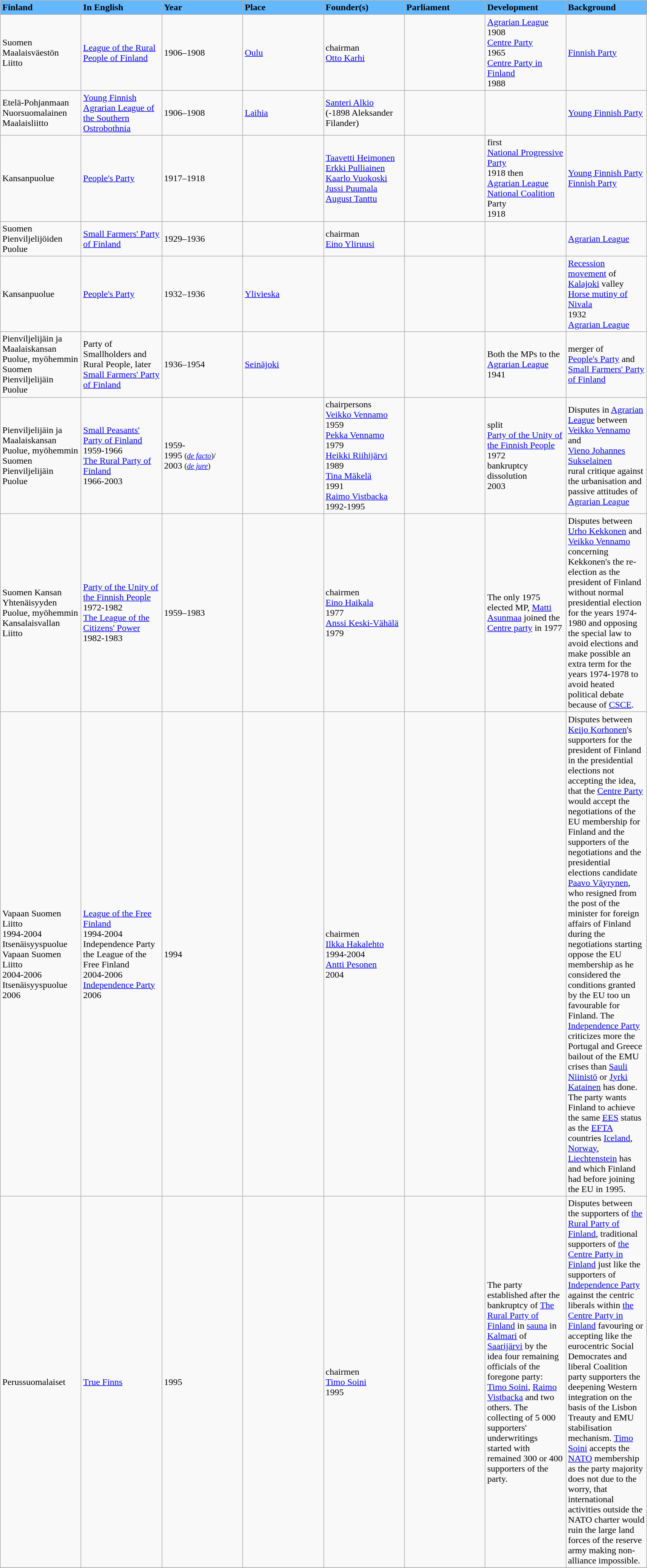<table class="wikitable">
<tr>
<td bgcolor="#63B8FF" width=135px><strong>Finland</strong></td>
<td bgcolor="#63B8FF" width=135px><strong>In English</strong></td>
<td bgcolor="#63B8FF" width=135px><strong>Year</strong></td>
<td bgcolor="#63B8FF" width=135px><strong>Place</strong></td>
<td bgcolor="#63B8FF" width=135px><strong>Founder(s)</strong></td>
<td bgcolor="#63B8FF" width=135px><strong>Parliament</strong></td>
<td bgcolor="#63B8FF" width=135px><strong>Development</strong></td>
<td bgcolor="#63B8FF" width=135px><strong>Background</strong></td>
</tr>
<tr>
<td>Suomen Maalaisväestön Liitto</td>
<td><a href='#'>League of the Rural People of Finland</a></td>
<td>1906–1908</td>
<td><a href='#'>Oulu</a></td>
<td>chairman  <br><a href='#'>Otto Karhi</a></td>
<td></td>
<td><a href='#'>Agrarian League</a> <br>1908 <br> <a href='#'>Centre Party</a> <br>  1965 <br>  <a href='#'>Centre Party in Finland</a>  <br> 1988</td>
<td><a href='#'>Finnish Party</a></td>
</tr>
<tr>
<td>Etelä-Pohjanmaan Nuorsuomalainen Maalaisliitto</td>
<td><a href='#'>Young Finnish Agrarian League of the Southern Ostrobothnia</a></td>
<td>1906–1908</td>
<td><a href='#'>Laihia</a></td>
<td><a href='#'>Santeri Alkio</a> <br>(-1898 Aleksander Filander)</td>
<td></td>
<td></td>
<td><a href='#'>Young Finnish Party</a></td>
</tr>
<tr>
<td>Kansanpuolue</td>
<td><a href='#'>People's Party</a></td>
<td>1917–1918</td>
<td></td>
<td><a href='#'>Taavetti Heimonen</a> <br> <a href='#'>Erkki Pulliainen</a>  <br>  <a href='#'>Kaarlo Vuokoski</a>  <br> <a href='#'>Jussi Puumala</a>  <br>  <a href='#'>August Tanttu</a></td>
<td></td>
<td>first<br><a href='#'>National Progressive Party</a><br>1918 then<br> <a href='#'>Agrarian League</a><br><a href='#'>National Coalition</a> Party <br> 1918</td>
<td><a href='#'>Young Finnish Party</a> <br> <a href='#'>Finnish Party</a></td>
</tr>
<tr>
<td>Suomen Pienviljelijöiden Puolue</td>
<td><a href='#'>Small Farmers' Party of Finland</a></td>
<td>1929–1936</td>
<td></td>
<td>chairman  <br><a href='#'>Eino Yliruusi</a></td>
<td></td>
<td></td>
<td><a href='#'>Agrarian League</a></td>
</tr>
<tr>
<td>Kansanpuolue</td>
<td><a href='#'>People's Party</a></td>
<td>1932–1936</td>
<td><a href='#'>Ylivieska</a></td>
<td></td>
<td></td>
<td></td>
<td><a href='#'>Recession movement</a> of <a href='#'>Kalajoki</a> valley<br><a href='#'>Horse mutiny of Nivala</a><br>1932 <br><a href='#'>Agrarian League</a></td>
</tr>
<tr>
<td>Pienviljelijäin ja Maalaiskansan Puolue, myöhemmin <br> Suomen Pienviljelijäin Puolue</td>
<td>Party of Smallholders and Rural People, later <br> <a href='#'>Small Farmers' Party of Finland</a></td>
<td>1936–1954</td>
<td><a href='#'>Seinäjoki</a></td>
<td></td>
<td></td>
<td>Both the MPs to the <a href='#'>Agrarian League</a> <br>1941</td>
<td>merger of <br> <a href='#'>People's Party</a> and <br>  <a href='#'>Small Farmers' Party of Finland</a></td>
</tr>
<tr>
<td>Pienviljelijäin ja Maalaiskansan Puolue, myöhemmin <br> Suomen Pienviljelijäin Puolue</td>
<td><a href='#'>Small Peasants' Party of Finland</a> <br>  1959-1966 <br><a href='#'>The Rural Party of Finland</a><br>1966-2003</td>
<td>1959-<br>1995 <small>(<em><a href='#'>de facto</a></em>)/</small><br>2003 <small>(<em><a href='#'>de jure</a></em>)</small></td>
<td></td>
<td>chairpersons <br><a href='#'>Veikko Vennamo</a> <br> 1959<br><a href='#'>Pekka Vennamo</a> <br> 1979<br> <a href='#'>Heikki Riihijärvi</a> <br> 1989<br> <a href='#'>Tina Mäkelä</a><br> 1991<br> <a href='#'>Raimo Vistbacka</a> 1992-1995</td>
<td></td>
<td>split<br><a href='#'>Party of the Unity of the Finnish People</a><br>1972<br>bankruptcy<br>dissolution<br>2003</td>
<td>Disputes in <a href='#'>Agrarian League</a> between <a href='#'>Veikko Vennamo</a>  and <br> <a href='#'>Vieno Johannes Sukselainen</a><br> rural critique against the urbanisation and passive attitudes of <a href='#'>Agrarian League</a></td>
</tr>
<tr>
<td>Suomen Kansan Yhtenäisyyden Puolue, myöhemmin <br> Kansalaisvallan Liitto</td>
<td><a href='#'>Party of the Unity of the Finnish People</a> <br>  1972-1982 <br><a href='#'>The League of the Citizens' Power</a><br>1982-1983</td>
<td>1959–1983</td>
<td></td>
<td>chairmen <br><a href='#'>Eino Haikala</a> <br> 1977<br><a href='#'>Anssi Keski-Vähälä</a> <br> 1979</td>
<td></td>
<td>The only 1975 elected MP, <a href='#'>Matti Asunmaa</a> joined the <a href='#'>Centre party</a> in 1977</td>
<td>Disputes between <a href='#'>Urho Kekkonen</a> and <a href='#'>Veikko Vennamo</a> concerning Kekkonen's the re-election as the president of Finland without normal presidential election for the years 1974-1980 and opposing the special law to avoid elections and make possible an extra term for the years 1974-1978 to avoid heated political debate because of <a href='#'>CSCE</a>.</td>
</tr>
<tr>
<td>Vapaan Suomen Liitto <br>1994-2004<br> Itsenäisyyspuolue <br>Vapaan Suomen Liitto<br>2004-2006<br>Itsenäisyyspuolue 2006</td>
<td><a href='#'>League of the Free Finland</a> <br>  1994-2004 <br>Independence Party the League of the Free Finland <br>2004-2006 <br><a href='#'>Independence Party</a><br>2006</td>
<td>1994</td>
<td></td>
<td>chairmen <br><a href='#'>Ilkka Hakalehto</a> <br> 1994-2004<br><a href='#'>Antti Pesonen</a> <br> 2004</td>
<td></td>
<td></td>
<td>Disputes between <a href='#'>Keijo Korhonen</a>'s supporters for the president of Finland in the presidential elections not accepting the idea, that the <a href='#'>Centre Party</a> would accept the negotiations of the EU membership for Finland and the supporters of the negotiations and the presidential elections candidate <a href='#'>Paavo Väyrynen</a>, who resigned from the post of the minister for foreign affairs of Finland during the negotiations starting oppose the EU membership as he considered the conditions granted by the EU too un favourable for Finland. The <a href='#'>Independence Party</a> criticizes more the Portugal and Greece bailout of the EMU crises than <a href='#'>Sauli Niinistö</a> or <a href='#'>Jyrki Katainen</a> has done. The party wants Finland to achieve the same <a href='#'>EES</a> status as the <a href='#'>EFTA</a> countries <a href='#'>Iceland</a>, <a href='#'>Norway</a>, <a href='#'>Liechtenstein</a> has and which Finland had before joining the EU in 1995.</td>
</tr>
<tr>
<td>Perussuomalaiset</td>
<td><a href='#'>True Finns</a></td>
<td>1995</td>
<td></td>
<td>chairmen <br><a href='#'>Timo Soini</a> <br> 1995</td>
<td></td>
<td>The party established after the bankruptcy of <a href='#'>The Rural Party of Finland</a> in <a href='#'>sauna</a> in <a href='#'>Kalmari</a> of <a href='#'>Saarijärvi</a> by the idea four remaining officials of the foregone party: <a href='#'>Timo Soini</a>, <a href='#'>Raimo Vistbacka</a>  and two others. The collecting of 5 000 supporters' underwritings started with remained 300 or 400 supporters of the party.</td>
<td>Disputes between the supporters of <a href='#'>the Rural Party of Finland</a>, traditional supporters of <a href='#'>the Centre Party in Finland</a> just like the supporters of <a href='#'>Independence Party</a> against the centric liberals within <a href='#'>the Centre Party in Finland</a> favouring or accepting like the eurocentric Social Democrates and liberal Coalition party supporters the deepening Western integration on the basis of the Lisbon Treauty and EMU stabilisation mechanism. <a href='#'>Timo Soini</a> accepts the <a href='#'>NATO</a> membership as the party majority does not due to the worry, that international activities outside the NATO charter would ruin the large land forces of the reserve army making non-alliance impossible.</td>
</tr>
<tr>
</tr>
</table>
